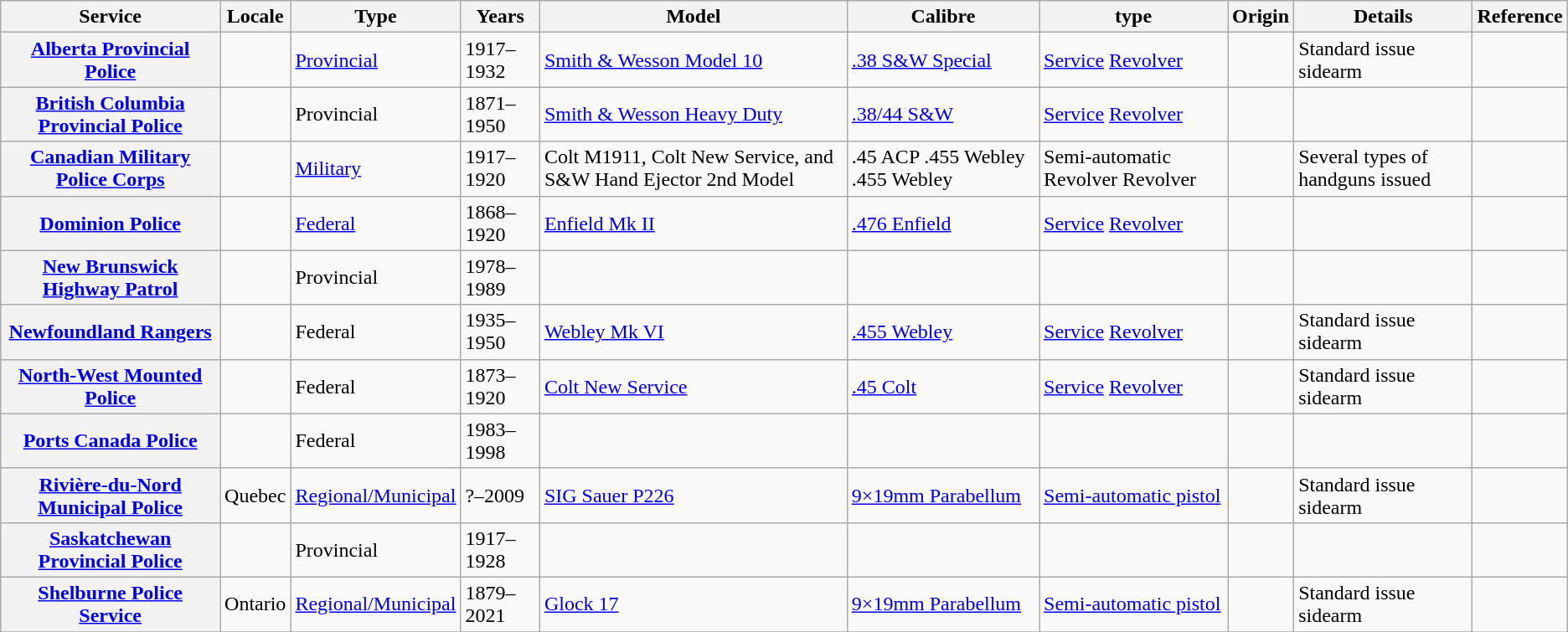<table class="wikitable sortable" style="text-align:left">
<tr>
<th>Service</th>
<th>Locale</th>
<th>Type</th>
<th>Years</th>
<th>Model</th>
<th>Calibre</th>
<th>type</th>
<th>Origin</th>
<th>Details</th>
<th>Reference</th>
</tr>
<tr>
<th><a href='#'>Alberta Provincial Police</a></th>
<td></td>
<td><a href='#'>Provincial</a></td>
<td>1917–1932</td>
<td><a href='#'>Smith & Wesson Model 10</a></td>
<td><a href='#'>.38 S&W Special</a></td>
<td><a href='#'>Service</a> <a href='#'>Revolver</a></td>
<td></td>
<td>Standard issue sidearm</td>
<td></td>
</tr>
<tr>
<th><a href='#'>British Columbia Provincial Police</a></th>
<td></td>
<td>Provincial</td>
<td>1871–1950</td>
<td><a href='#'>Smith & Wesson Heavy Duty</a></td>
<td><a href='#'>.38/44 S&W</a></td>
<td><a href='#'>Service</a> <a href='#'>Revolver</a></td>
<td></td>
<td></td>
<td></td>
</tr>
<tr>
<th><a href='#'>Canadian Military Police Corps</a></th>
<td></td>
<td><a href='#'>Military</a></td>
<td>1917–1920</td>
<td>Colt M1911, Colt New Service, and S&W Hand Ejector 2nd Model</td>
<td>.45 ACP .455 Webley .455 Webley</td>
<td>Semi-automatic Revolver Revolver</td>
<td></td>
<td>Several types of handguns issued</td>
<td></td>
</tr>
<tr>
<th><a href='#'>Dominion Police</a></th>
<td></td>
<td><a href='#'>Federal</a></td>
<td>1868–1920</td>
<td><a href='#'>Enfield Mk II</a></td>
<td><a href='#'>.476 Enfield</a></td>
<td><a href='#'>Service</a> <a href='#'>Revolver</a></td>
<td></td>
<td></td>
<td></td>
</tr>
<tr>
<th><a href='#'>New Brunswick Highway Patrol</a></th>
<td></td>
<td>Provincial</td>
<td>1978–1989</td>
<td></td>
<td></td>
<td></td>
<td></td>
<td></td>
<td></td>
</tr>
<tr>
<th><a href='#'>Newfoundland Rangers</a></th>
<td></td>
<td>Federal</td>
<td>1935–1950</td>
<td><a href='#'>Webley Mk VI</a></td>
<td><a href='#'>.455 Webley</a></td>
<td><a href='#'>Service</a> <a href='#'>Revolver</a></td>
<td></td>
<td>Standard issue sidearm</td>
<td></td>
</tr>
<tr>
<th><a href='#'>North-West Mounted Police</a></th>
<td></td>
<td>Federal</td>
<td>1873–1920</td>
<td><a href='#'>Colt New Service</a></td>
<td><a href='#'>.45 Colt</a></td>
<td><a href='#'>Service</a> <a href='#'>Revolver</a></td>
<td></td>
<td>Standard issue sidearm</td>
<td></td>
</tr>
<tr>
<th><a href='#'>Ports Canada Police</a></th>
<td></td>
<td>Federal</td>
<td>1983–1998</td>
<td></td>
<td></td>
<td></td>
<td></td>
<td></td>
<td></td>
</tr>
<tr>
<th><a href='#'>Rivière-du-Nord Municipal Police</a></th>
<td> Quebec</td>
<td><a href='#'>Regional/Municipal</a></td>
<td>?–2009</td>
<td><a href='#'>SIG Sauer P226</a></td>
<td><a href='#'>9×19mm Parabellum</a></td>
<td><a href='#'>Semi-automatic pistol</a></td>
<td></td>
<td>Standard issue sidearm</td>
</tr>
<tr>
<th><a href='#'>Saskatchewan Provincial Police</a></th>
<td></td>
<td>Provincial</td>
<td>1917–1928</td>
<td></td>
<td></td>
<td></td>
<td></td>
<td></td>
<td></td>
</tr>
<tr>
<th><a href='#'>Shelburne Police Service</a></th>
<td> Ontario</td>
<td><a href='#'>Regional/Municipal</a></td>
<td>1879–2021</td>
<td><a href='#'>Glock 17</a></td>
<td><a href='#'>9×19mm Parabellum</a></td>
<td><a href='#'>Semi-automatic pistol</a></td>
<td></td>
<td>Standard issue sidearm</td>
</tr>
<tr>
</tr>
</table>
